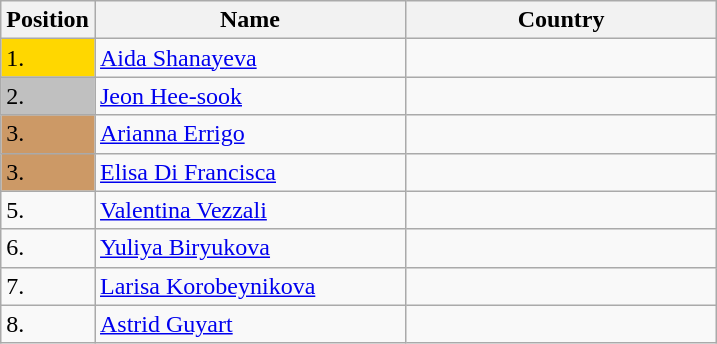<table class="wikitable">
<tr>
<th width="10">Position</th>
<th width="200">Name</th>
<th width="200">Country</th>
</tr>
<tr>
<td bgcolor="gold">1.</td>
<td><a href='#'>Aida Shanayeva</a></td>
<td></td>
</tr>
<tr>
<td bgcolor="silver">2.</td>
<td><a href='#'>Jeon Hee-sook</a></td>
<td></td>
</tr>
<tr>
<td bgcolor="#CC9966">3.</td>
<td><a href='#'>Arianna Errigo</a></td>
<td></td>
</tr>
<tr>
<td bgcolor="#CC9966">3.</td>
<td><a href='#'>Elisa Di Francisca</a></td>
<td></td>
</tr>
<tr>
<td>5.</td>
<td><a href='#'>Valentina Vezzali</a></td>
<td></td>
</tr>
<tr>
<td>6.</td>
<td><a href='#'>Yuliya Biryukova</a></td>
<td></td>
</tr>
<tr>
<td>7.</td>
<td><a href='#'>Larisa Korobeynikova</a></td>
<td></td>
</tr>
<tr>
<td>8.</td>
<td><a href='#'>Astrid Guyart</a></td>
<td></td>
</tr>
</table>
